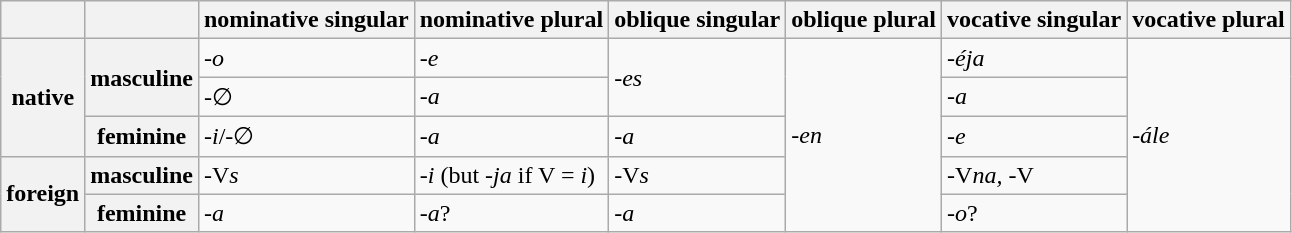<table class="wikitable">
<tr>
<th></th>
<th></th>
<th>nominative singular</th>
<th>nominative plural</th>
<th>oblique singular</th>
<th>oblique plural</th>
<th>vocative singular</th>
<th>vocative plural</th>
</tr>
<tr>
<th rowspan="3">native</th>
<th rowspan="2">masculine</th>
<td>-<em>o</em></td>
<td>-<em>e</em></td>
<td rowspan="2">-<em>es</em></td>
<td rowspan="5"><em>-en</em></td>
<td><em>-éja</em></td>
<td rowspan="5">-<em>ále</em></td>
</tr>
<tr>
<td>-∅</td>
<td>-<em>a</em></td>
<td><em>-a</em></td>
</tr>
<tr>
<th>feminine</th>
<td>-<em>i</em>/-∅</td>
<td>-<em>a</em></td>
<td>-<em>a</em></td>
<td><em>-e</em></td>
</tr>
<tr>
<th rowspan="2">foreign</th>
<th>masculine</th>
<td>-V<em>s</em></td>
<td>-<em>i</em> (but -<em>ja</em> if V = <em>i</em>)</td>
<td>-V<em>s</em></td>
<td>-V<em>na, -</em>V</td>
</tr>
<tr>
<th>feminine</th>
<td>-<em>a</em></td>
<td>-<em>a</em>?</td>
<td>-<em>a</em></td>
<td>-<em>o</em>?</td>
</tr>
</table>
